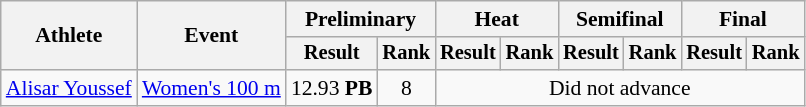<table class="wikitable" style="font-size:90%">
<tr>
<th rowspan="2">Athlete</th>
<th rowspan="2">Event</th>
<th colspan="2">Preliminary</th>
<th colspan="2">Heat</th>
<th colspan="2">Semifinal</th>
<th colspan="2">Final</th>
</tr>
<tr style="font-size:95%">
<th>Result</th>
<th>Rank</th>
<th>Result</th>
<th>Rank</th>
<th>Result</th>
<th>Rank</th>
<th>Result</th>
<th>Rank</th>
</tr>
<tr align=center>
<td align=left><a href='#'>Alisar Youssef</a></td>
<td align=left><a href='#'>Women's 100 m</a></td>
<td>12.93 <strong>PB</strong></td>
<td>8</td>
<td colspan=6>Did not advance</td>
</tr>
</table>
